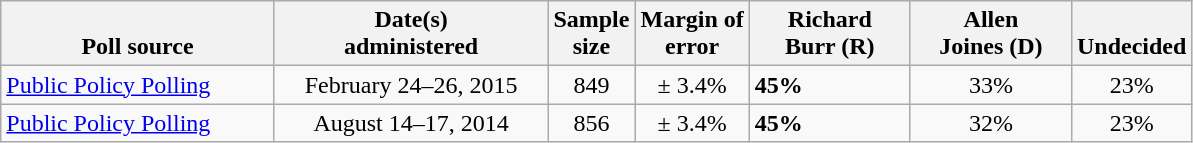<table class="wikitable">
<tr valign= bottom>
<th style="width:175px;">Poll source</th>
<th style="width:175px;">Date(s)<br>administered</th>
<th class=small>Sample<br>size</th>
<th class=small>Margin of<br>error</th>
<th style="width:100px;">Richard<br>Burr (R)</th>
<th style="width:100px;">Allen<br>Joines (D)</th>
<th>Undecided</th>
</tr>
<tr>
<td><a href='#'>Public Policy Polling</a></td>
<td align=center>February 24–26, 2015</td>
<td align=center>849</td>
<td align=center>± 3.4%</td>
<td><strong>45%</strong></td>
<td align=center>33%</td>
<td align=center>23%</td>
</tr>
<tr>
<td><a href='#'>Public Policy Polling</a></td>
<td align=center>August 14–17, 2014</td>
<td align=center>856</td>
<td align=center>± 3.4%</td>
<td><strong>45%</strong></td>
<td align=center>32%</td>
<td align=center>23%</td>
</tr>
</table>
